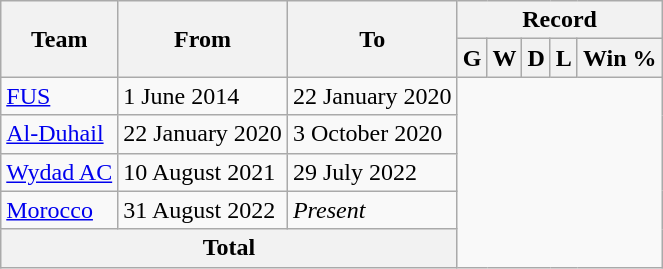<table class="wikitable" style="text-align: center;">
<tr>
<th rowspan=2>Team</th>
<th rowspan=2>From</th>
<th rowspan=2>To</th>
<th colspan=5>Record</th>
</tr>
<tr>
<th>G</th>
<th>W</th>
<th>D</th>
<th>L</th>
<th>Win %</th>
</tr>
<tr>
<td align="left"><a href='#'>FUS</a></td>
<td align="left">1 June 2014</td>
<td align="left">22 January 2020<br></td>
</tr>
<tr>
<td align="left"><a href='#'>Al-Duhail</a></td>
<td align="left">22 January 2020</td>
<td align="left">3 October 2020<br></td>
</tr>
<tr>
<td align="left"><a href='#'>Wydad AC</a></td>
<td align="left">10 August 2021</td>
<td align="left">29 July 2022<br></td>
</tr>
<tr>
<td align="left"><a href='#'>Morocco</a></td>
<td align="left">31 August 2022</td>
<td align="left"><em>Present</em><br></td>
</tr>
<tr>
<th colspan=3>Total<br></th>
</tr>
</table>
